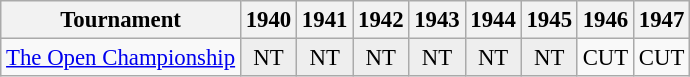<table class="wikitable" style="font-size:95%;text-align:center;">
<tr>
<th>Tournament</th>
<th>1940</th>
<th>1941</th>
<th>1942</th>
<th>1943</th>
<th>1944</th>
<th>1945</th>
<th>1946</th>
<th>1947</th>
</tr>
<tr>
<td align="left"><a href='#'>The Open Championship</a></td>
<td style="background:#eeeeee;">NT</td>
<td style="background:#eeeeee;">NT</td>
<td style="background:#eeeeee;">NT</td>
<td style="background:#eeeeee;">NT</td>
<td style="background:#eeeeee;">NT</td>
<td style="background:#eeeeee;">NT</td>
<td>CUT</td>
<td>CUT</td>
</tr>
</table>
